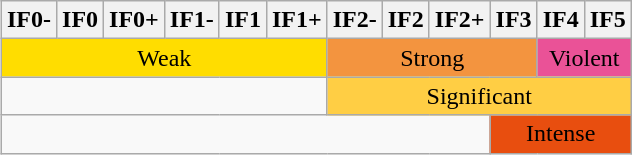<table class="wikitable" style="text-align:center; float:right; margin:0.5em 0 1.3em 1.4em;">
<tr>
<th>IF0-</th>
<th>IF0</th>
<th>IF0+</th>
<th>IF1-</th>
<th>IF1</th>
<th>IF1+</th>
<th>IF2-</th>
<th>IF2</th>
<th>IF2+</th>
<th>IF3</th>
<th>IF4</th>
<th>IF5</th>
</tr>
<tr>
<td colspan="6" style="background: #fd0;"    class="mw-no-invert">Weak</td>
<td colspan="4" style="background: #f3943f;" class="mw-no-invert">Strong</td>
<td colspan="2" style="background: #ea5297;" class="mw-no-invert">Violent</td>
</tr>
<tr>
<td colspan="6"></td>
<td colspan="6" style="background: #ffce44;" class="mw-no-invert">Significant</td>
</tr>
<tr>
<td colspan="9"></td>
<td colspan="3" style="background: #e84e0f;" class="mw-no-invert">Intense</td>
</tr>
</table>
